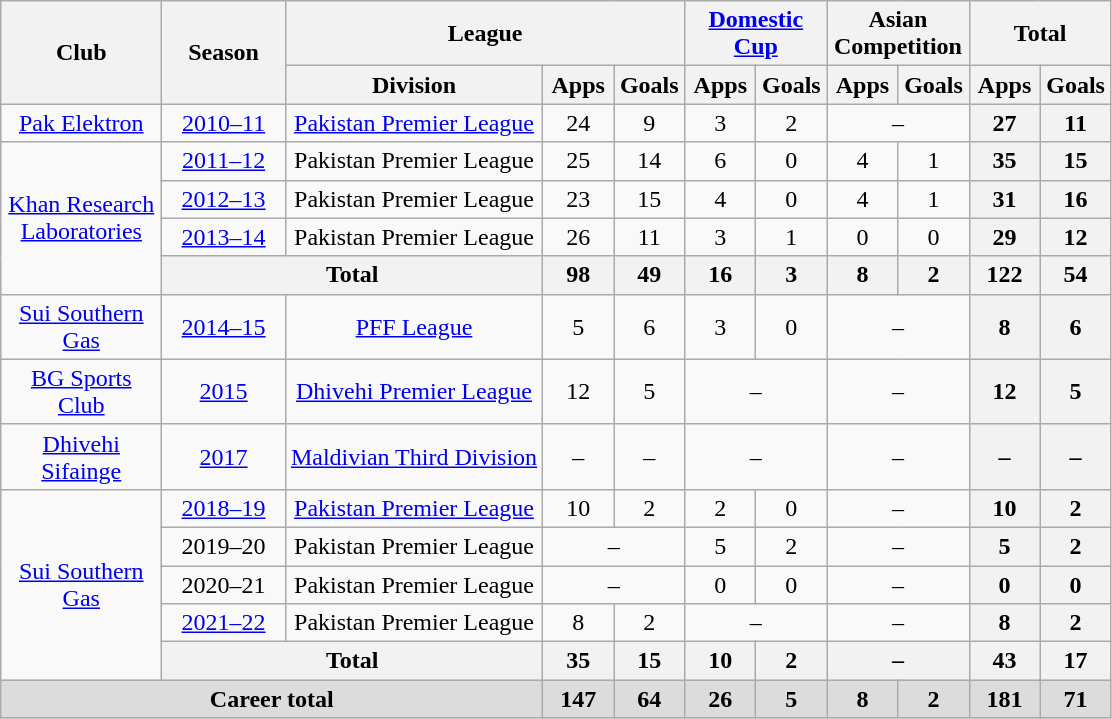<table class="wikitable" style="text-align: center">
<tr>
<th rowspan="2" width="100">Club</th>
<th rowspan="2" width="75">Season</th>
<th colspan="3">League</th>
<th colspan="2"><a href='#'>Domestic<br>Cup</a></th>
<th colspan="2">Asian<br>Competition</th>
<th colspan="2">Total</th>
</tr>
<tr>
<th>Division</th>
<th width="40">Apps</th>
<th width="40">Goals</th>
<th width="40">Apps</th>
<th width="40">Goals</th>
<th width="40">Apps</th>
<th width="40">Goals</th>
<th width="40">Apps</th>
<th width="40">Goals</th>
</tr>
<tr>
<td rowspan="1" align="center"><a href='#'>Pak Elektron</a></td>
<td align="center"><a href='#'>2010–11</a></td>
<td><a href='#'>Pakistan Premier League</a></td>
<td align="center">24</td>
<td align="center">9</td>
<td align="center">3</td>
<td align="center">2</td>
<td colspan="2" align="center">–</td>
<th align="center">27</th>
<th align="center">11</th>
</tr>
<tr>
<td rowspan="4" align="center"><a href='#'>Khan Research Laboratories</a></td>
<td align="center"><a href='#'>2011–12</a></td>
<td>Pakistan Premier League</td>
<td align="center">25</td>
<td align="center">14</td>
<td align="center">6</td>
<td align="center">0</td>
<td align="center">4</td>
<td align="center">1</td>
<th align="center">35</th>
<th align="center">15</th>
</tr>
<tr>
<td align="center"><a href='#'>2012–13</a></td>
<td>Pakistan Premier League</td>
<td align="center">23</td>
<td align="center">15</td>
<td align="center">4</td>
<td align="center">0</td>
<td align="center">4</td>
<td align="center">1</td>
<th align="center">31</th>
<th align="center">16</th>
</tr>
<tr>
<td align="center"><a href='#'>2013–14</a></td>
<td>Pakistan Premier League</td>
<td align="center">26</td>
<td align="center">11</td>
<td align="center">3</td>
<td align="center">1</td>
<td align="center">0</td>
<td align="center">0</td>
<th align="center">29</th>
<th align="center">12</th>
</tr>
<tr>
<th colspan="2">Total</th>
<th>98</th>
<th>49</th>
<th>16</th>
<th>3</th>
<th>8</th>
<th>2</th>
<th>122</th>
<th>54</th>
</tr>
<tr>
<td align="center"><a href='#'>Sui Southern Gas</a></td>
<td align="center"><a href='#'>2014–15</a></td>
<td><a href='#'>PFF League</a></td>
<td align="center">5</td>
<td align="center">6</td>
<td align="center">3</td>
<td align="center">0</td>
<td colspan="2" align="center">–</td>
<th align="center">8</th>
<th align="center">6</th>
</tr>
<tr>
<td><a href='#'>BG Sports Club</a></td>
<td><a href='#'>2015</a></td>
<td><a href='#'>Dhivehi Premier League</a></td>
<td>12</td>
<td>5</td>
<td colspan="2">–</td>
<td colspan="2">–</td>
<th>12</th>
<th>5</th>
</tr>
<tr>
<td><a href='#'>Dhivehi Sifainge</a></td>
<td><a href='#'>2017</a></td>
<td><a href='#'>Maldivian Third Division</a></td>
<td>–</td>
<td>–</td>
<td colspan="2">–</td>
<td colspan="2">–</td>
<th>–</th>
<th>–</th>
</tr>
<tr>
<td rowspan="5"><a href='#'>Sui Southern Gas</a></td>
<td align="center"><a href='#'>2018–19</a></td>
<td><a href='#'>Pakistan Premier League</a></td>
<td align="center">10</td>
<td align="center">2</td>
<td align="center">2</td>
<td align="center">0</td>
<td colspan="2" align="center">–</td>
<th align="center">10</th>
<th align="center">2</th>
</tr>
<tr>
<td>2019–20</td>
<td>Pakistan Premier League</td>
<td colspan="2">–</td>
<td>5</td>
<td>2</td>
<td colspan="2">–</td>
<th>5</th>
<th>2</th>
</tr>
<tr>
<td>2020–21</td>
<td>Pakistan Premier League</td>
<td colspan="2">–</td>
<td>0</td>
<td>0</td>
<td colspan="2">–</td>
<th>0</th>
<th>0</th>
</tr>
<tr>
<td><a href='#'>2021–22</a></td>
<td>Pakistan Premier League</td>
<td>8</td>
<td>2</td>
<td colspan="2">–</td>
<td colspan="2">–</td>
<th>8</th>
<th>2</th>
</tr>
<tr>
<th colspan="2">Total</th>
<th>35</th>
<th>15</th>
<th>10</th>
<th>2</th>
<th colspan="2">–</th>
<th>43</th>
<th>17</th>
</tr>
<tr>
<th colspan="3" style="background: #DCDCDC">Career total</th>
<th style="background: #DCDCDC" align="center">147</th>
<th style="background: #DCDCDC" align="center">64</th>
<th style="background: #DCDCDC" align="center">26</th>
<th style="background: #DCDCDC" align="center">5</th>
<th style="background: #DCDCDC" align="center">8</th>
<th style="background: #DCDCDC" align="center">2</th>
<th style="background: #DCDCDC" align="center">181</th>
<th style="background: #DCDCDC" align="center">71</th>
</tr>
</table>
